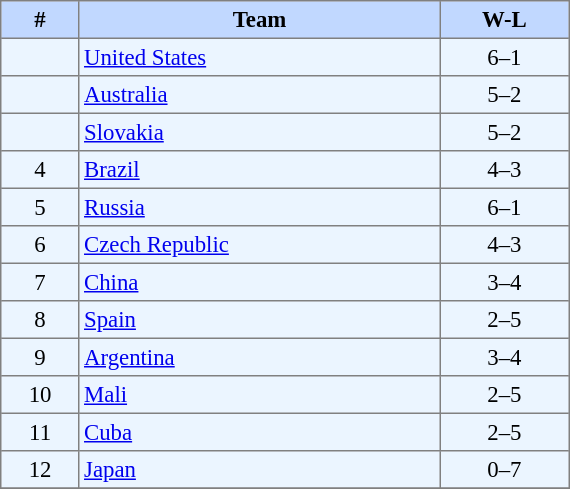<table bgcolor="#f7f8ff" cellpadding="3" cellspacing="0" border="1" width="30%" style="margin:0 auto;font-size: 95%; border: gray solid 1px; border-collapse: collapse;">
<tr bgcolor=#C1D8FF>
<th>#</th>
<th>Team</th>
<th>W-L</th>
</tr>
<tr align=left bgcolor=#EBF5FF>
<td align=center></td>
<td> <a href='#'>United States</a></td>
<td align=center>6–1</td>
</tr>
<tr align=left bgcolor=#EBF5FF>
<td align=center></td>
<td> <a href='#'>Australia</a></td>
<td align=center>5–2</td>
</tr>
<tr align=left bgcolor=#EBF5FF>
<td align=center></td>
<td> <a href='#'>Slovakia</a></td>
<td align=center>5–2</td>
</tr>
<tr align=left bgcolor=#EBF5FF>
<td align=center>4</td>
<td> <a href='#'>Brazil</a></td>
<td align=center>4–3</td>
</tr>
<tr align=left bgcolor=#EBF5FF>
<td align=center>5</td>
<td> <a href='#'>Russia</a></td>
<td align=center>6–1</td>
</tr>
<tr align=left bgcolor=#EBF5FF>
<td align=center>6</td>
<td> <a href='#'>Czech Republic</a></td>
<td align=center>4–3</td>
</tr>
<tr align=left bgcolor=#EBF5FF>
<td align=center>7</td>
<td> <a href='#'>China</a></td>
<td align=center>3–4</td>
</tr>
<tr align=left bgcolor=#EBF5FF>
<td align=center>8</td>
<td> <a href='#'>Spain</a></td>
<td align=center>2–5</td>
</tr>
<tr align=left bgcolor=#EBF5FF>
<td align=center>9</td>
<td> <a href='#'>Argentina</a></td>
<td align=center>3–4</td>
</tr>
<tr align=left bgcolor=#EBF5FF>
<td align=center>10</td>
<td> <a href='#'>Mali</a></td>
<td align=center>2–5</td>
</tr>
<tr align=left bgcolor=#EBF5FF>
<td align=center>11</td>
<td> <a href='#'>Cuba</a></td>
<td align=center>2–5</td>
</tr>
<tr align=left bgcolor=#EBF5FF>
<td align=center>12</td>
<td> <a href='#'>Japan</a></td>
<td align=center>0–7</td>
</tr>
<tr align=left bgcolor=#EBF5FF>
</tr>
</table>
